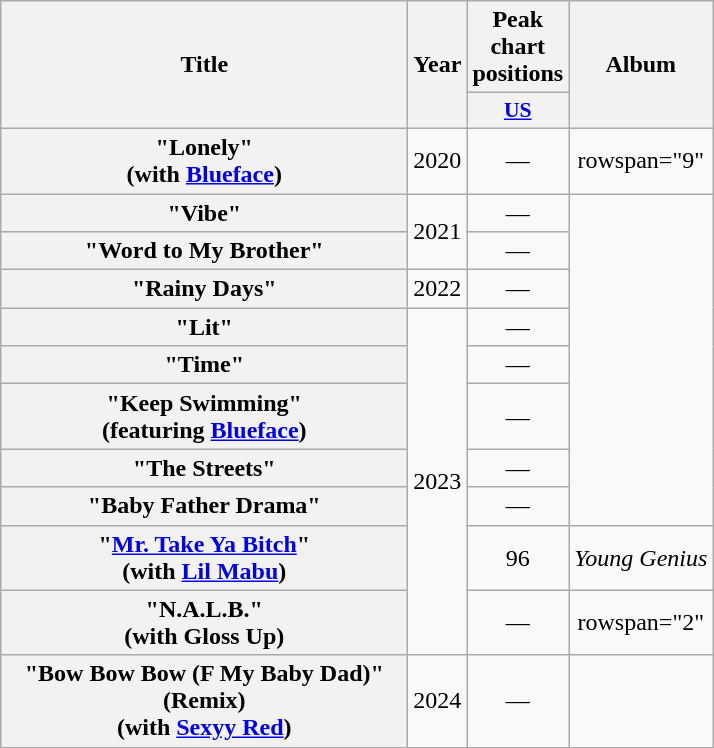<table class="wikitable plainrowheaders" style="text-align:center;">
<tr>
<th scope="col" rowspan="2" style="width:16.5em;">Title</th>
<th scope="col" rowspan="2">Year</th>
<th scope="col" colspan="1">Peak chart positions</th>
<th scope="col" rowspan="2">Album</th>
</tr>
<tr>
<th scope="col" style="width:2.5em;font-size:90%;"><a href='#'>US</a></th>
</tr>
<tr>
<th scope="row">"Lonely"<br><span>(with <a href='#'>Blueface</a>)</span></th>
<td>2020</td>
<td>—</td>
<td>rowspan="9" </td>
</tr>
<tr>
<th scope="row">"Vibe"</th>
<td rowspan="2">2021</td>
<td>—</td>
</tr>
<tr>
<th scope="row">"Word to My Brother"</th>
<td>—</td>
</tr>
<tr>
<th scope="row">"Rainy Days"</th>
<td>2022</td>
<td>—</td>
</tr>
<tr>
<th scope="row">"Lit"</th>
<td rowspan="7">2023</td>
<td>—</td>
</tr>
<tr>
<th scope="row">"Time"</th>
<td>—</td>
</tr>
<tr>
<th scope="row">"Keep Swimming"<br><span>(featuring <a href='#'>Blueface</a>)</span></th>
<td>—</td>
</tr>
<tr>
<th scope="row">"The Streets"</th>
<td>—</td>
</tr>
<tr>
<th scope="row">"Baby Father Drama"</th>
<td>—</td>
</tr>
<tr>
<th scope="row">"<a href='#'>Mr. Take Ya Bitch</a>"<br><span>(with <a href='#'>Lil Mabu</a>)</span></th>
<td>96</td>
<td><em>Young Genius</em></td>
</tr>
<tr>
<th scope="row">"N.A.L.B."<br><span>(with Gloss Up)</span></th>
<td>—</td>
<td>rowspan="2" </td>
</tr>
<tr>
<th scope="row">"Bow Bow Bow (F My Baby Dad)" (Remix)<br><span>(with <a href='#'>Sexyy Red</a>)</span></th>
<td>2024</td>
<td>—</td>
</tr>
</table>
